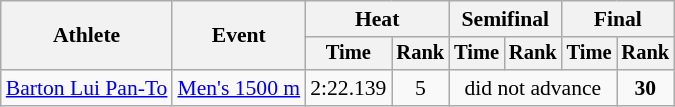<table class="wikitable" style="font-size:90%">
<tr>
<th rowspan=2>Athlete</th>
<th rowspan=2>Event</th>
<th colspan=2>Heat</th>
<th colspan=2>Semifinal</th>
<th colspan=2>Final</th>
</tr>
<tr style="font-size:95%">
<th>Time</th>
<th>Rank</th>
<th>Time</th>
<th>Rank</th>
<th>Time</th>
<th>Rank</th>
</tr>
<tr align=center>
<td align=left><a href='#'>Barton Lui Pan-To</a></td>
<td align=left><a href='#'>Men's 1500 m</a></td>
<td>2:22.139</td>
<td>5</td>
<td colspan=3>did not advance</td>
<td><strong>30</strong></td>
</tr>
</table>
